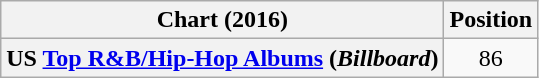<table class="wikitable sortable plainrowheaders" style="text-align:center">
<tr>
<th scope="col">Chart (2016)</th>
<th scope="col">Position</th>
</tr>
<tr>
<th scope="row">US <a href='#'>Top R&B/Hip-Hop Albums</a> (<em>Billboard</em>)</th>
<td>86</td>
</tr>
</table>
